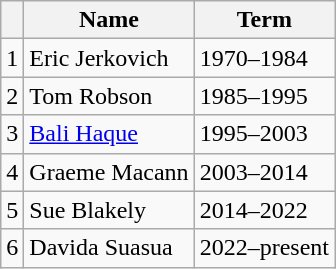<table class="wikitable">
<tr>
<th></th>
<th>Name</th>
<th>Term</th>
</tr>
<tr>
<td align=center>1</td>
<td>Eric Jerkovich</td>
<td>1970–1984</td>
</tr>
<tr>
<td align=center>2</td>
<td>Tom Robson</td>
<td>1985–1995</td>
</tr>
<tr>
<td align=center>3</td>
<td><a href='#'>Bali Haque</a></td>
<td>1995–2003</td>
</tr>
<tr>
<td align=center>4</td>
<td>Graeme Macann</td>
<td>2003–2014</td>
</tr>
<tr>
<td align=center>5</td>
<td>Sue Blakely</td>
<td>2014–2022</td>
</tr>
<tr>
<td align=center>6</td>
<td>Davida Suasua</td>
<td>2022–present</td>
</tr>
</table>
